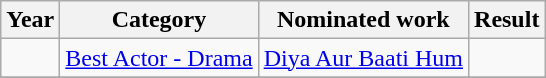<table class="wikitable">
<tr>
<th>Year</th>
<th>Category</th>
<th>Nominated work</th>
<th>Result</th>
</tr>
<tr>
<td 2013></td>
<td><a href='#'>Best Actor - Drama</a></td>
<td><a href='#'>Diya Aur Baati Hum</a></td>
<td></td>
</tr>
<tr>
</tr>
</table>
